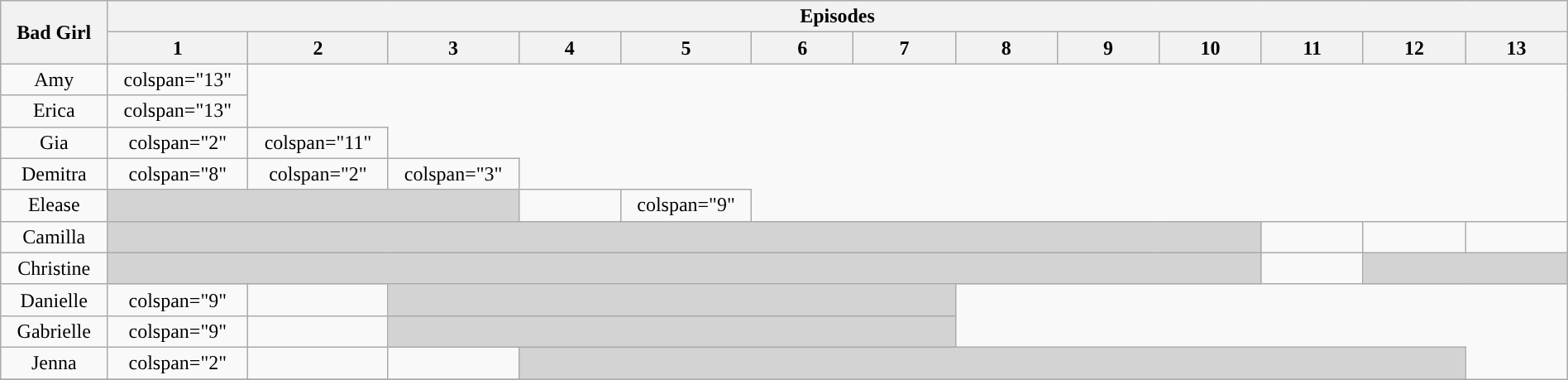<table class="wikitable plainrowheaders" style="text-align:center; width:100%;">
<tr>
<th scope="col" rowspan="2" style="width:5%;">Bad Girl</th>
<th scope="col" colspan="15">Episodes</th>
</tr>
<tr>
<th scope="col" style="width:5%;">1</th>
<th scope="col" style="width:5%;">2</th>
<th scope="col" style="width:5%;">3</th>
<th scope="col" style="width:5%;">4</th>
<th scope="col" style="width:5%;">5</th>
<th scope="col" style="width:5%;">6</th>
<th scope="col" style="width:5%;">7</th>
<th scope="col" style="width:5%;">8</th>
<th scope="col" style="width:5%;">9</th>
<th scope="col" style="width:5%;">10</th>
<th scope="col" style="width:5%;">11</th>
<th scope="col" style="width:5%;">12</th>
<th scope="col" style="width:5%;">13</th>
</tr>
<tr>
<td scope="row">Amy</td>
<td>colspan="13" </td>
</tr>
<tr>
<td scope="row">Erica</td>
<td>colspan="13" </td>
</tr>
<tr>
<td scope="row">Gia</td>
<td>colspan="2" </td>
<td>colspan="11" </td>
</tr>
<tr>
<td scope="row">Demitra</td>
<td>colspan="8" </td>
<td>colspan="2" </td>
<td>colspan="3" </td>
</tr>
<tr>
<td scope="row">Elease</td>
<td style="background:lightgrey;" colspan="3"></td>
<td></td>
<td>colspan="9" </td>
</tr>
<tr>
<td scope="row">Camilla</td>
<td style="background:lightgrey;" colspan="10"></td>
<td></td>
<td></td>
<td></td>
</tr>
<tr>
<td scope="row">Christine</td>
<td style="background:lightgrey;" colspan="10"></td>
<td></td>
<td style="background:lightgrey;" colspan="2"></td>
</tr>
<tr>
<td scope="row">Danielle</td>
<td>colspan="9" </td>
<td></td>
<td style="background:lightgrey;" colspan="5"></td>
</tr>
<tr>
<td scope="row">Gabrielle</td>
<td>colspan="9" </td>
<td></td>
<td style="background:lightgrey;" colspan="5"></td>
</tr>
<tr>
<td scope="row">Jenna</td>
<td>colspan="2" </td>
<td></td>
<td></td>
<td style="background:lightgrey;" colspan="9"></td>
</tr>
<tr>
</tr>
</table>
